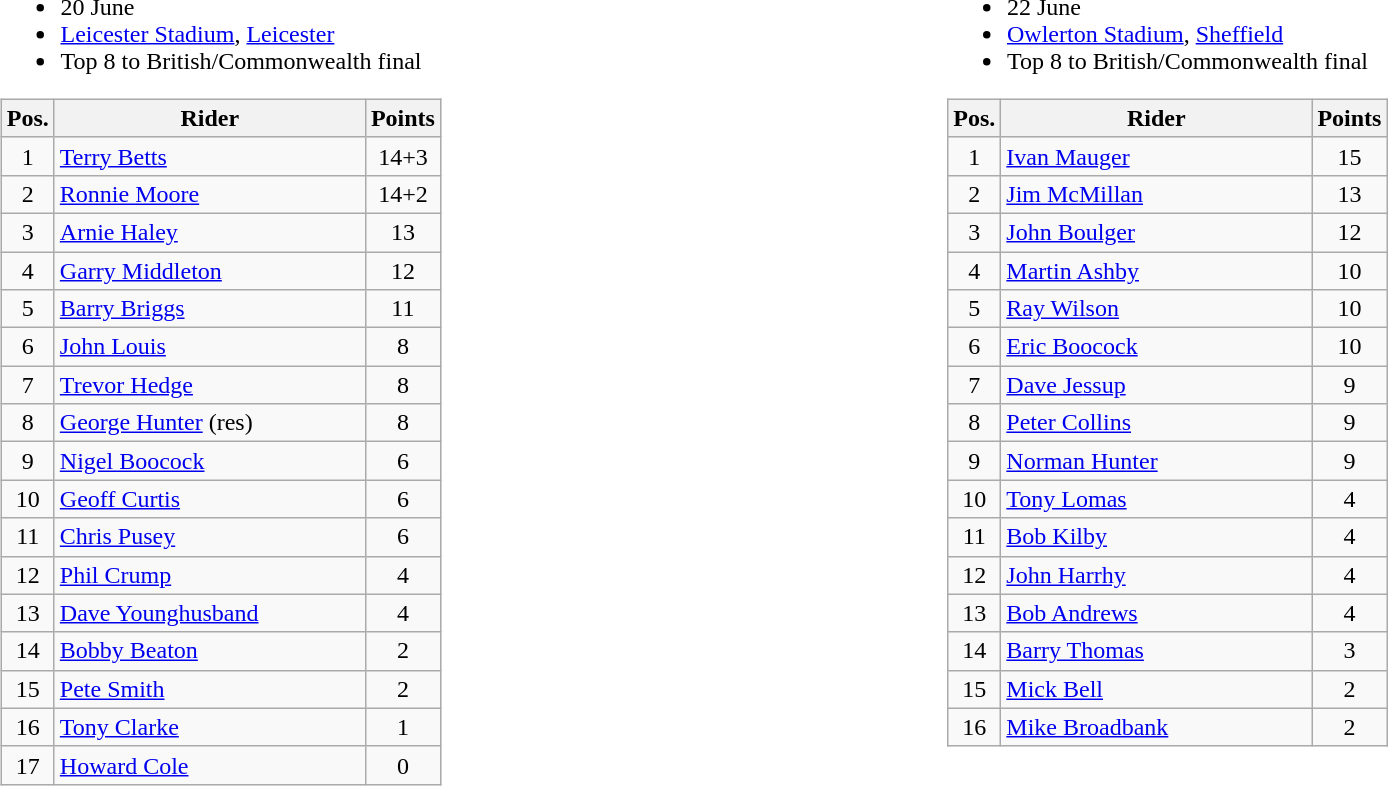<table width=100%>
<tr>
<td width=50% valign=top><br><ul><li>20 June</li><li> <a href='#'>Leicester Stadium</a>, <a href='#'>Leicester</a></li><li>Top 8 to British/Commonwealth final</li></ul><table class="wikitable" style="text-align:center;">
<tr>
<th width=25px>Pos.</th>
<th width=200px>Rider</th>
<th width=40px>Points</th>
</tr>
<tr>
<td>1</td>
<td align=left> <a href='#'>Terry Betts</a></td>
<td>14+3</td>
</tr>
<tr>
<td>2</td>
<td align=left> <a href='#'>Ronnie Moore</a></td>
<td>14+2</td>
</tr>
<tr>
<td>3</td>
<td align=left> <a href='#'>Arnie Haley</a></td>
<td>13</td>
</tr>
<tr>
<td>4</td>
<td align=left> <a href='#'>Garry Middleton</a></td>
<td>12</td>
</tr>
<tr>
<td>5</td>
<td align=left> <a href='#'>Barry Briggs</a></td>
<td>11</td>
</tr>
<tr>
<td>6</td>
<td align=left> <a href='#'>John Louis</a></td>
<td>8</td>
</tr>
<tr>
<td>7</td>
<td align=left> <a href='#'>Trevor Hedge</a></td>
<td>8</td>
</tr>
<tr>
<td>8</td>
<td align=left> <a href='#'>George Hunter</a> (res)</td>
<td>8</td>
</tr>
<tr>
<td>9</td>
<td align=left> <a href='#'>Nigel Boocock</a></td>
<td>6</td>
</tr>
<tr>
<td>10</td>
<td align=left> <a href='#'>Geoff Curtis</a></td>
<td>6</td>
</tr>
<tr>
<td>11</td>
<td align=left> <a href='#'>Chris Pusey</a></td>
<td>6</td>
</tr>
<tr>
<td>12</td>
<td align=left> <a href='#'>Phil Crump</a></td>
<td>4</td>
</tr>
<tr>
<td>13</td>
<td align=left> <a href='#'>Dave Younghusband</a></td>
<td>4</td>
</tr>
<tr>
<td>14</td>
<td align=left> <a href='#'>Bobby Beaton</a></td>
<td>2</td>
</tr>
<tr>
<td>15</td>
<td align=left> <a href='#'>Pete Smith</a></td>
<td>2</td>
</tr>
<tr>
<td>16</td>
<td align=left> <a href='#'>Tony Clarke</a></td>
<td>1</td>
</tr>
<tr>
<td>17</td>
<td align=left> <a href='#'>Howard Cole</a></td>
<td>0</td>
</tr>
</table>
</td>
<td width=50% valign=top><br><ul><li>22 June</li><li> <a href='#'>Owlerton Stadium</a>, <a href='#'>Sheffield</a></li><li>Top 8 to British/Commonwealth final</li></ul><table class="wikitable" style="text-align:center;">
<tr>
<th width=25px>Pos.</th>
<th width=200px>Rider</th>
<th width=40px>Points</th>
</tr>
<tr>
<td>1</td>
<td align=left> <a href='#'>Ivan Mauger</a></td>
<td>15</td>
</tr>
<tr>
<td>2</td>
<td align=left> <a href='#'>Jim McMillan</a></td>
<td>13</td>
</tr>
<tr>
<td>3</td>
<td align=left> <a href='#'>John Boulger</a></td>
<td>12</td>
</tr>
<tr>
<td>4</td>
<td align=left> <a href='#'>Martin Ashby</a></td>
<td>10</td>
</tr>
<tr>
<td>5</td>
<td align=left> <a href='#'>Ray Wilson</a></td>
<td>10</td>
</tr>
<tr>
<td>6</td>
<td align=left> <a href='#'>Eric Boocock</a></td>
<td>10</td>
</tr>
<tr>
<td>7</td>
<td align=left> <a href='#'>Dave Jessup</a></td>
<td>9</td>
</tr>
<tr>
<td>8</td>
<td align=left> <a href='#'>Peter Collins</a></td>
<td>9</td>
</tr>
<tr>
<td>9</td>
<td align=left> <a href='#'>Norman Hunter</a></td>
<td>9</td>
</tr>
<tr>
<td>10</td>
<td align=left> <a href='#'>Tony Lomas</a></td>
<td>4</td>
</tr>
<tr>
<td>11</td>
<td align=left> <a href='#'>Bob Kilby</a></td>
<td>4</td>
</tr>
<tr>
<td>12</td>
<td align=left> <a href='#'>John Harrhy</a></td>
<td>4</td>
</tr>
<tr>
<td>13</td>
<td align=left> <a href='#'>Bob Andrews</a></td>
<td>4</td>
</tr>
<tr>
<td>14</td>
<td align=left> <a href='#'>Barry Thomas</a></td>
<td>3</td>
</tr>
<tr>
<td>15</td>
<td align=left> <a href='#'>Mick Bell</a></td>
<td>2</td>
</tr>
<tr>
<td>16</td>
<td align=left> <a href='#'>Mike Broadbank</a></td>
<td>2</td>
</tr>
</table>
</td>
</tr>
</table>
